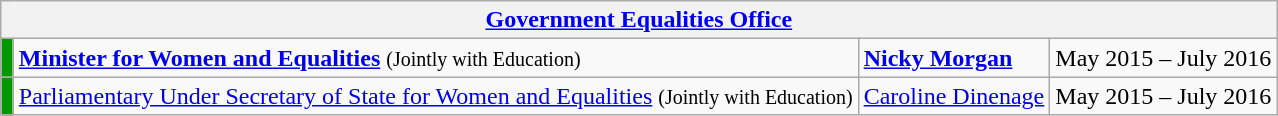<table class="wikitable">
<tr>
<th colspan=4><a href='#'>Government Equalities Office</a></th>
</tr>
<tr>
<td style="width:1px; background:#090;"></td>
<td><strong><a href='#'>Minister for Women and Equalities</a></strong> <small>(Jointly with Education)</small></td>
<td><strong><a href='#'>Nicky Morgan</a></strong></td>
<td>May 2015 – July 2016</td>
</tr>
<tr>
<td style="width:1px; background:#090;"></td>
<td><a href='#'>Parliamentary Under Secretary of State for Women and Equalities</a> <small>(Jointly with Education)</small></td>
<td><a href='#'>Caroline Dinenage</a></td>
<td>May 2015 – July 2016</td>
</tr>
</table>
